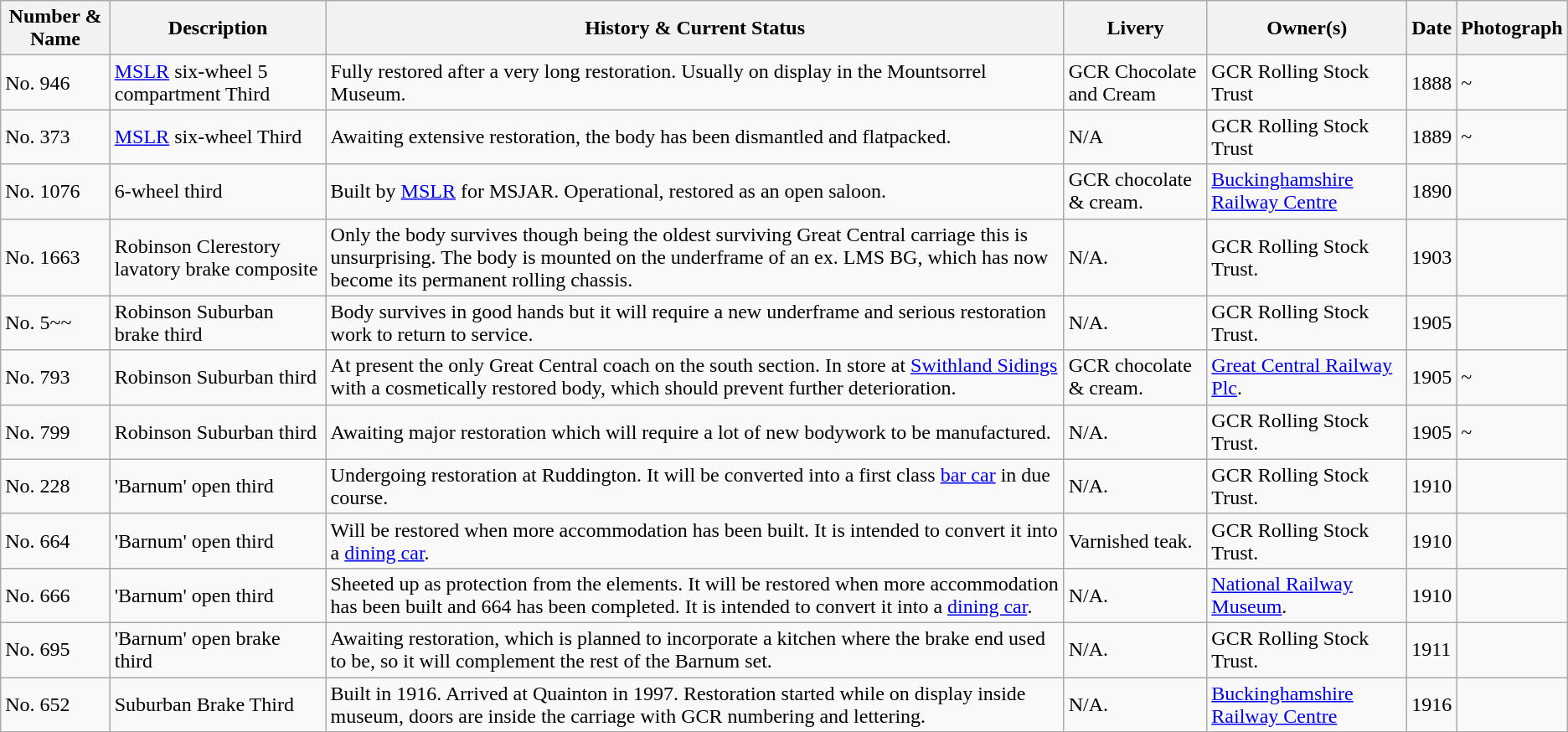<table class="wikitable">
<tr>
<th>Number & Name</th>
<th>Description</th>
<th>History & Current Status</th>
<th>Livery</th>
<th>Owner(s)</th>
<th>Date</th>
<th>Photograph</th>
</tr>
<tr>
<td>No. 946</td>
<td><a href='#'>MSLR</a> six-wheel 5 compartment Third</td>
<td>Fully restored after a very long restoration. Usually on display in the Mountsorrel Museum.</td>
<td>GCR Chocolate and Cream</td>
<td>GCR Rolling Stock Trust</td>
<td>1888</td>
<td>~</td>
</tr>
<tr>
<td>No. 373</td>
<td><a href='#'>MSLR</a> six-wheel Third</td>
<td>Awaiting extensive restoration, the body has been dismantled and flatpacked.</td>
<td>N/A</td>
<td>GCR Rolling Stock Trust</td>
<td>1889</td>
<td>~</td>
</tr>
<tr>
<td>No. 1076</td>
<td>6-wheel third</td>
<td>Built by <a href='#'>MSLR</a> for MSJAR. Operational, restored as an open saloon.</td>
<td>GCR chocolate & cream.</td>
<td><a href='#'>Buckinghamshire Railway Centre</a></td>
<td>1890</td>
<td></td>
</tr>
<tr>
<td>No. 1663</td>
<td>Robinson Clerestory lavatory brake composite</td>
<td>Only the body survives though being the oldest surviving Great Central carriage this is unsurprising. The body is mounted on the underframe of an ex. LMS BG, which has now become its permanent rolling chassis.</td>
<td>N/A.</td>
<td>GCR Rolling Stock Trust.</td>
<td>1903</td>
<td><br></td>
</tr>
<tr>
<td>No. 5~~</td>
<td>Robinson Suburban brake third</td>
<td>Body survives in good hands but it will require a new underframe and serious restoration work to return to service.</td>
<td>N/A.</td>
<td>GCR Rolling Stock Trust.</td>
<td>1905</td>
<td></td>
</tr>
<tr>
<td>No. 793</td>
<td>Robinson Suburban third</td>
<td>At present the only Great Central coach on the south section. In store at <a href='#'>Swithland Sidings</a> with a cosmetically restored body, which should prevent further deterioration.</td>
<td>GCR chocolate & cream.</td>
<td><a href='#'>Great Central Railway Plc</a>.</td>
<td>1905</td>
<td>~</td>
</tr>
<tr>
<td>No. 799</td>
<td>Robinson Suburban third</td>
<td>Awaiting major restoration which will require a lot of new bodywork to be manufactured.</td>
<td>N/A.</td>
<td>GCR Rolling Stock Trust.</td>
<td>1905</td>
<td>~</td>
</tr>
<tr>
<td>No. 228</td>
<td>'Barnum' open third</td>
<td>Undergoing restoration at Ruddington. It will be converted into a first class <a href='#'>bar car</a> in due course.</td>
<td>N/A.</td>
<td>GCR Rolling Stock Trust.</td>
<td>1910</td>
<td></td>
</tr>
<tr>
<td>No. 664</td>
<td>'Barnum' open third</td>
<td>Will be restored when more accommodation has been built. It is intended to convert it into a <a href='#'>dining car</a>.</td>
<td>Varnished teak.</td>
<td>GCR Rolling Stock Trust.</td>
<td>1910</td>
<td></td>
</tr>
<tr>
<td>No. 666</td>
<td>'Barnum' open third</td>
<td>Sheeted up as protection from the elements. It will be restored when more accommodation has been built and 664 has been completed. It is intended to convert it into a <a href='#'>dining car</a>.</td>
<td>N/A.</td>
<td><a href='#'>National Railway Museum</a>.</td>
<td>1910</td>
<td></td>
</tr>
<tr>
<td>No. 695</td>
<td>'Barnum' open brake third</td>
<td>Awaiting restoration, which is planned to incorporate a kitchen where the brake end used to be, so it will complement the rest of the Barnum set.</td>
<td>N/A.</td>
<td>GCR Rolling Stock Trust.</td>
<td>1911</td>
<td></td>
</tr>
<tr>
<td>No. 652</td>
<td>Suburban Brake Third</td>
<td>Built in 1916. Arrived at Quainton in 1997. Restoration started while on display inside museum, doors are inside the carriage with GCR numbering and lettering.</td>
<td>N/A.</td>
<td><a href='#'>Buckinghamshire Railway Centre</a></td>
<td>1916</td>
<td></td>
</tr>
</table>
